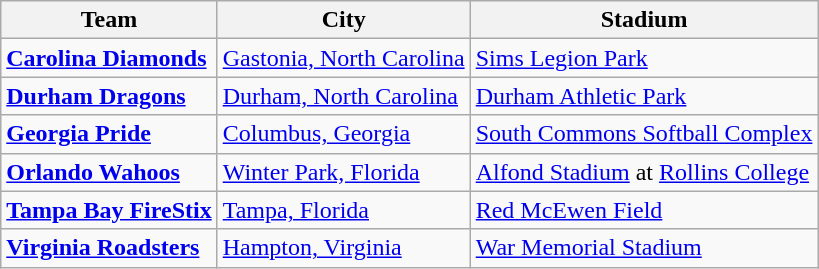<table class="wikitable">
<tr>
<th>Team</th>
<th>City</th>
<th>Stadium</th>
</tr>
<tr>
<td><strong><a href='#'>Carolina Diamonds</a></strong></td>
<td><a href='#'>Gastonia, North Carolina</a></td>
<td><a href='#'>Sims Legion Park</a></td>
</tr>
<tr>
<td><strong><a href='#'>Durham Dragons</a></strong></td>
<td><a href='#'>Durham, North Carolina</a></td>
<td><a href='#'>Durham Athletic Park</a></td>
</tr>
<tr>
<td><strong><a href='#'>Georgia Pride</a></strong></td>
<td><a href='#'>Columbus, Georgia</a></td>
<td><a href='#'>South Commons Softball Complex</a></td>
</tr>
<tr>
<td><strong><a href='#'>Orlando Wahoos</a></strong></td>
<td><a href='#'>Winter Park, Florida</a></td>
<td><a href='#'>Alfond Stadium</a> at <a href='#'>Rollins College</a></td>
</tr>
<tr>
<td><strong><a href='#'>Tampa Bay FireStix</a></strong></td>
<td><a href='#'>Tampa, Florida</a></td>
<td><a href='#'>Red McEwen Field </a></td>
</tr>
<tr>
<td><strong><a href='#'>Virginia Roadsters</a></strong></td>
<td><a href='#'>Hampton, Virginia</a></td>
<td><a href='#'>War Memorial Stadium</a></td>
</tr>
</table>
